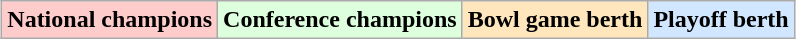<table class="wikitable" style="margin:1em auto;">
<tr>
<td bgcolor="#FFCCCC"><strong>National champions</strong></td>
<td bgcolor="#ddffdd"><strong>Conference champions</strong></td>
<td bgcolor="#ffe6bd"><strong>Bowl game berth</strong></td>
<td bgcolor="#d0e7ff"><strong>Playoff berth</strong></td>
</tr>
</table>
